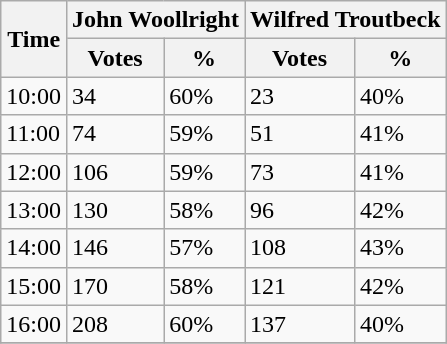<table class="wikitable">
<tr>
<th rowspan="2">Time</th>
<th colspan="2">John Woollright</th>
<th colspan="2">Wilfred Troutbeck</th>
</tr>
<tr>
<th>Votes</th>
<th>%</th>
<th>Votes</th>
<th>%</th>
</tr>
<tr>
<td>10:00</td>
<td>34</td>
<td>60%</td>
<td>23</td>
<td>40%</td>
</tr>
<tr>
<td>11:00</td>
<td>74</td>
<td>59%</td>
<td>51</td>
<td>41%</td>
</tr>
<tr>
<td>12:00</td>
<td>106</td>
<td>59%</td>
<td>73</td>
<td>41%</td>
</tr>
<tr>
<td>13:00</td>
<td>130</td>
<td>58%</td>
<td>96</td>
<td>42%</td>
</tr>
<tr>
<td>14:00</td>
<td>146</td>
<td>57%</td>
<td>108</td>
<td>43%</td>
</tr>
<tr>
<td>15:00</td>
<td>170</td>
<td>58%</td>
<td>121</td>
<td>42%</td>
</tr>
<tr>
<td>16:00</td>
<td>208</td>
<td>60%</td>
<td>137</td>
<td>40%</td>
</tr>
<tr>
</tr>
</table>
